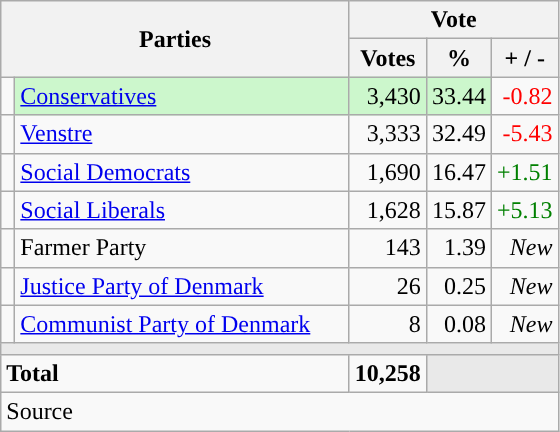<table class="wikitable" style="text-align:right;">
<tr>
<th style="text-align:centre;" rowspan="2" colspan="2" width="225">Parties</th>
<th colspan="3">Vote</th>
</tr>
<tr>
<th width="15">Votes</th>
<th width="15">%</th>
<th width="15">+ / -</th>
</tr>
<tr>
<td width="2" style="color:inherit;background:"></td>
<td bgcolor=#ccf7cc  align="left"><a href='#'>Conservatives</a></td>
<td bgcolor=#ccf7cc>3,430</td>
<td bgcolor=#ccf7cc>33.44</td>
<td style=color:red;>-0.82</td>
</tr>
<tr>
<td width="2" style="color:inherit;background:"></td>
<td align="left"><a href='#'>Venstre</a></td>
<td>3,333</td>
<td>32.49</td>
<td style=color:red;>-5.43</td>
</tr>
<tr>
<td width="2" style="color:inherit;background:"></td>
<td align="left"><a href='#'>Social Democrats</a></td>
<td>1,690</td>
<td>16.47</td>
<td style=color:green;>+1.51</td>
</tr>
<tr>
<td width="2" style="color:inherit;background:"></td>
<td align="left"><a href='#'>Social Liberals</a></td>
<td>1,628</td>
<td>15.87</td>
<td style=color:green;>+5.13</td>
</tr>
<tr>
<td width="2" style="color:inherit;background:"></td>
<td align="left">Farmer Party</td>
<td>143</td>
<td>1.39</td>
<td><em>New</em></td>
</tr>
<tr>
<td width="2" style="color:inherit;background:"></td>
<td align="left"><a href='#'>Justice Party of Denmark</a></td>
<td>26</td>
<td>0.25</td>
<td><em>New</em></td>
</tr>
<tr>
<td width="2" style="color:inherit;background:"></td>
<td align="left"><a href='#'>Communist Party of Denmark</a></td>
<td>8</td>
<td>0.08</td>
<td><em>New</em></td>
</tr>
<tr>
<td colspan="7" bgcolor="#E9E9E9"></td>
</tr>
<tr>
<td align="left" colspan="2"><strong>Total</strong></td>
<td><strong>10,258</strong></td>
<td bgcolor="#E9E9E9" colspan="2"></td>
</tr>
<tr>
<td align="left" colspan="6">Source</td>
</tr>
</table>
